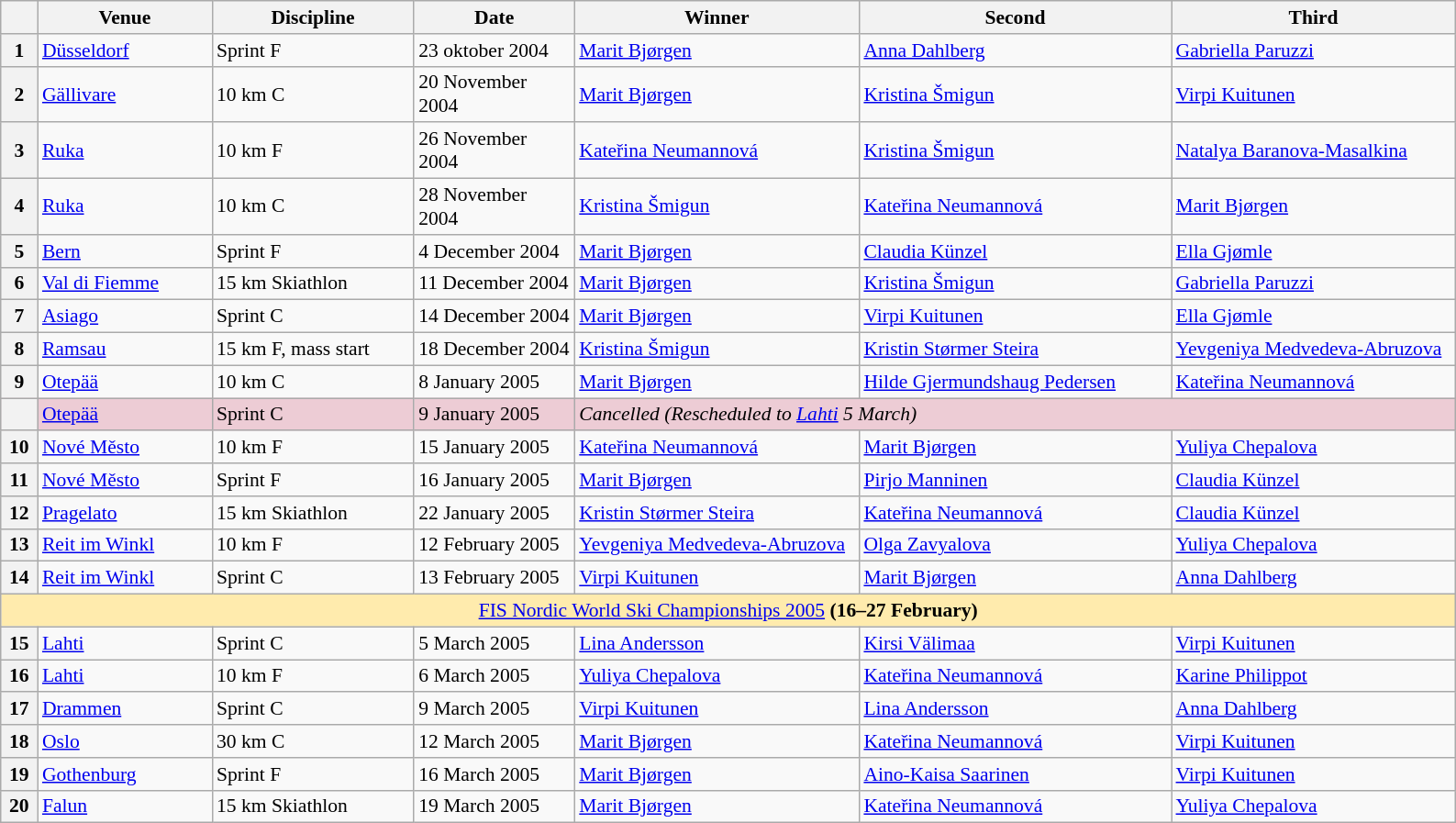<table class="wikitable" style="font-size: 90%">
<tr>
<th width="20"></th>
<th width="120">Venue</th>
<th width="140">Discipline</th>
<th width="110">Date</th>
<th width="200">Winner</th>
<th width="220">Second</th>
<th width="200">Third</th>
</tr>
<tr>
<th>1</th>
<td> <a href='#'>Düsseldorf</a></td>
<td>Sprint F</td>
<td>23 oktober 2004</td>
<td> <a href='#'>Marit Bjørgen</a></td>
<td> <a href='#'>Anna Dahlberg</a></td>
<td> <a href='#'>Gabriella Paruzzi</a></td>
</tr>
<tr>
<th>2</th>
<td> <a href='#'>Gällivare</a></td>
<td>10 km C</td>
<td>20 November 2004</td>
<td> <a href='#'>Marit Bjørgen</a></td>
<td> <a href='#'>Kristina Šmigun</a></td>
<td> <a href='#'>Virpi Kuitunen</a></td>
</tr>
<tr>
<th>3</th>
<td> <a href='#'>Ruka</a></td>
<td>10 km F</td>
<td>26 November 2004</td>
<td> <a href='#'>Kateřina Neumannová</a></td>
<td> <a href='#'>Kristina Šmigun</a></td>
<td> <a href='#'>Natalya Baranova-Masalkina</a></td>
</tr>
<tr>
<th>4</th>
<td> <a href='#'>Ruka</a></td>
<td>10 km C</td>
<td>28 November 2004</td>
<td> <a href='#'>Kristina Šmigun</a></td>
<td> <a href='#'>Kateřina Neumannová</a></td>
<td> <a href='#'>Marit Bjørgen</a></td>
</tr>
<tr>
<th>5</th>
<td> <a href='#'>Bern</a></td>
<td>Sprint F</td>
<td>4 December 2004</td>
<td> <a href='#'>Marit Bjørgen</a></td>
<td> <a href='#'>Claudia Künzel</a></td>
<td> <a href='#'>Ella Gjømle</a></td>
</tr>
<tr>
<th>6</th>
<td> <a href='#'>Val di Fiemme</a></td>
<td>15 km Skiathlon</td>
<td>11 December 2004</td>
<td> <a href='#'>Marit Bjørgen</a></td>
<td> <a href='#'>Kristina Šmigun</a></td>
<td> <a href='#'>Gabriella Paruzzi</a></td>
</tr>
<tr>
<th>7</th>
<td> <a href='#'>Asiago</a></td>
<td>Sprint C</td>
<td>14 December 2004</td>
<td> <a href='#'>Marit Bjørgen</a></td>
<td> <a href='#'>Virpi Kuitunen</a></td>
<td> <a href='#'>Ella Gjømle</a></td>
</tr>
<tr>
<th>8</th>
<td> <a href='#'>Ramsau</a></td>
<td>15 km F, mass start</td>
<td>18 December 2004</td>
<td> <a href='#'>Kristina Šmigun</a></td>
<td> <a href='#'>Kristin Størmer Steira</a></td>
<td> <a href='#'>Yevgeniya Medvedeva-Abruzova</a></td>
</tr>
<tr>
<th>9</th>
<td> <a href='#'>Otepää</a></td>
<td>10 km C</td>
<td>8 January 2005</td>
<td> <a href='#'>Marit Bjørgen</a></td>
<td> <a href='#'>Hilde Gjermundshaug Pedersen</a></td>
<td> <a href='#'>Kateřina Neumannová</a></td>
</tr>
<tr bgcolor=#EDCCD5>
<th></th>
<td> <a href='#'>Otepää</a></td>
<td>Sprint C</td>
<td>9 January 2005</td>
<td colspan="3"><em>Cancelled (Rescheduled to <a href='#'>Lahti</a> 5 March)</em></td>
</tr>
<tr>
<th>10</th>
<td> <a href='#'>Nové Město</a></td>
<td>10 km F</td>
<td>15 January 2005</td>
<td> <a href='#'>Kateřina Neumannová</a></td>
<td> <a href='#'>Marit Bjørgen</a></td>
<td> <a href='#'>Yuliya Chepalova</a></td>
</tr>
<tr>
<th>11</th>
<td> <a href='#'>Nové Město</a></td>
<td>Sprint F</td>
<td>16 January 2005</td>
<td> <a href='#'>Marit Bjørgen</a></td>
<td> <a href='#'>Pirjo Manninen</a></td>
<td> <a href='#'>Claudia Künzel</a></td>
</tr>
<tr>
<th>12</th>
<td> <a href='#'>Pragelato</a></td>
<td>15 km Skiathlon</td>
<td>22 January 2005</td>
<td> <a href='#'>Kristin Størmer Steira</a></td>
<td> <a href='#'>Kateřina Neumannová</a></td>
<td> <a href='#'>Claudia Künzel</a></td>
</tr>
<tr>
<th>13</th>
<td> <a href='#'>Reit im Winkl</a></td>
<td>10 km F</td>
<td>12 February 2005</td>
<td> <a href='#'>Yevgeniya Medvedeva-Abruzova</a></td>
<td> <a href='#'>Olga Zavyalova</a></td>
<td> <a href='#'>Yuliya Chepalova</a></td>
</tr>
<tr>
<th>14</th>
<td> <a href='#'>Reit im Winkl</a></td>
<td>Sprint C</td>
<td>13 February 2005</td>
<td> <a href='#'>Virpi Kuitunen</a></td>
<td> <a href='#'>Marit Bjørgen</a></td>
<td> <a href='#'>Anna Dahlberg</a></td>
</tr>
<tr style="background:#FFEBAD">
<td colspan="7"  align="center"><a href='#'>FIS Nordic World Ski Championships 2005</a> <strong>(16–27 February)</strong></td>
</tr>
<tr>
<th>15</th>
<td> <a href='#'>Lahti</a></td>
<td>Sprint C</td>
<td>5 March 2005</td>
<td> <a href='#'>Lina Andersson</a></td>
<td> <a href='#'>Kirsi Välimaa</a></td>
<td> <a href='#'>Virpi Kuitunen</a></td>
</tr>
<tr>
<th>16</th>
<td> <a href='#'>Lahti</a></td>
<td>10 km F</td>
<td>6 March 2005</td>
<td> <a href='#'>Yuliya Chepalova</a></td>
<td> <a href='#'>Kateřina Neumannová</a></td>
<td> <a href='#'>Karine Philippot</a></td>
</tr>
<tr>
<th>17</th>
<td> <a href='#'>Drammen</a></td>
<td>Sprint C</td>
<td>9 March 2005</td>
<td> <a href='#'>Virpi Kuitunen</a></td>
<td> <a href='#'>Lina Andersson</a></td>
<td> <a href='#'>Anna Dahlberg</a></td>
</tr>
<tr>
<th>18</th>
<td> <a href='#'>Oslo</a></td>
<td>30 km C</td>
<td>12 March 2005</td>
<td> <a href='#'>Marit Bjørgen</a></td>
<td> <a href='#'>Kateřina Neumannová</a></td>
<td> <a href='#'>Virpi Kuitunen</a></td>
</tr>
<tr>
<th>19</th>
<td> <a href='#'>Gothenburg</a></td>
<td>Sprint F</td>
<td>16 March 2005</td>
<td> <a href='#'>Marit Bjørgen</a></td>
<td> <a href='#'>Aino-Kaisa Saarinen</a></td>
<td> <a href='#'>Virpi Kuitunen</a></td>
</tr>
<tr>
<th>20</th>
<td> <a href='#'>Falun</a></td>
<td>15 km Skiathlon</td>
<td>19 March 2005</td>
<td> <a href='#'>Marit Bjørgen</a></td>
<td> <a href='#'>Kateřina Neumannová</a></td>
<td> <a href='#'>Yuliya Chepalova</a></td>
</tr>
</table>
